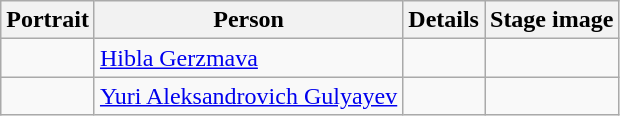<table class="wikitable">
<tr>
<th>Portrait</th>
<th>Person</th>
<th>Details</th>
<th>Stage image</th>
</tr>
<tr>
<td align=center></td>
<td><a href='#'>Hibla Gerzmava</a></td>
<td></td>
<td align=center></td>
</tr>
<tr>
<td align=center></td>
<td><a href='#'>Yuri Aleksandrovich Gulyayev</a></td>
<td></td>
<td align=center></td>
</tr>
</table>
